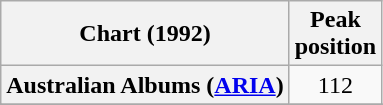<table class="wikitable sortable">
<tr>
<th>Chart (1992)</th>
<th>Peak<br>position</th>
</tr>
<tr>
<th scope="row">Australian Albums (<a href='#'>ARIA</a>)</th>
<td align="center">112</td>
</tr>
<tr>
</tr>
<tr>
</tr>
</table>
